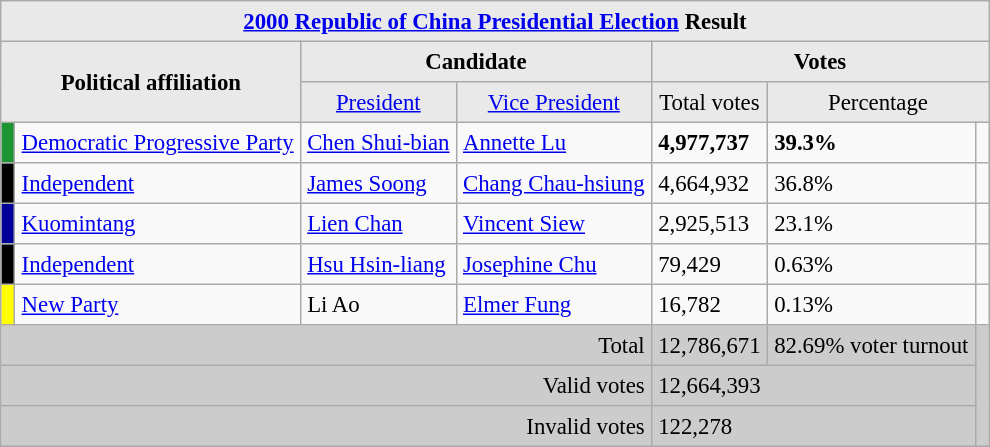<table border="1" cellpadding="4" cellspacing="1" style="margin:1em auto; background: #f9f9f9; border: 1px #aaa solid; text-align:right; border-collapse: collapse; font-size: 95%;">
<tr>
<th style="background-color:#E9E9E9" align=center colspan=7><a href='#'>2000 Republic of China Presidential Election</a> Result</th>
</tr>
<tr>
<th style="background-color:#E9E9E9" align=center rowspan= 2 colspan=2>Political affiliation</th>
<th style="background-color:#E9E9E9" align=center colspan=2>Candidate</th>
<th style="background-color:#E9E9E9" align=center colspan=3>Votes</th>
</tr>
<tr bgcolor=#E9E9E9>
<td align="center"><a href='#'>President</a></td>
<td align="center"><a href='#'>Vice President</a></td>
<td align="center">Total votes</td>
<td align="center" colspan=2>Percentage</td>
</tr>
<tr>
<td bgcolor="#1B9431"></td>
<td align=left> <a href='#'>Democratic Progressive Party</a></td>
<td align="left"><a href='#'>Chen Shui-bian</a></td>
<td align="left"><a href='#'>Annette Lu</a></td>
<td align="left"><strong>4,977,737</strong></td>
<td align="left"><strong>39.3%</strong></td>
<td align="left"></td>
</tr>
<tr>
<td bgcolor="#000000"></td>
<td align="left"><a href='#'>Independent</a></td>
<td align="left"><a href='#'>James Soong</a></td>
<td align="left"><a href='#'>Chang Chau-hsiung</a></td>
<td align="left">4,664,932</td>
<td align="left">36.8%</td>
<td align="left"></td>
</tr>
<tr>
<td bgcolor="#000099"></td>
<td align="left"> <a href='#'>Kuomintang</a></td>
<td align="left"><a href='#'>Lien Chan</a></td>
<td align="left"><a href='#'>Vincent Siew</a></td>
<td align="left">2,925,513</td>
<td align="left">23.1%</td>
<td align="left"></td>
</tr>
<tr>
<td bgcolor="#000000"></td>
<td align="left"><a href='#'>Independent</a></td>
<td align="left"><a href='#'>Hsu Hsin-liang</a></td>
<td align="left"><a href='#'>Josephine Chu</a></td>
<td align="left">79,429</td>
<td align="left">0.63%</td>
<td align="left"></td>
</tr>
<tr>
<td bgcolor="#FFFF00"></td>
<td align="left"><a href='#'>New Party</a></td>
<td align="left">Li Ao</td>
<td align="left"><a href='#'>Elmer Fung</a></td>
<td align="left">16,782</td>
<td align="left">0.13%</td>
<td align="left"></td>
</tr>
<tr bgcolor=CCCCCC>
<td colspan="4" align="right">Total</td>
<td align="left">12,786,671</td>
<td align="left">82.69% voter turnout</td>
<td rowspan=3></td>
</tr>
<tr bgcolor=CCCCCC>
<td colspan="4" align="right">Valid votes</td>
<td colspan="2" align="left">12,664,393</td>
</tr>
<tr bgcolor=CCCCCC>
<td colspan="4" align="right">Invalid votes</td>
<td colspan="2" align="left">122,278</td>
</tr>
</table>
